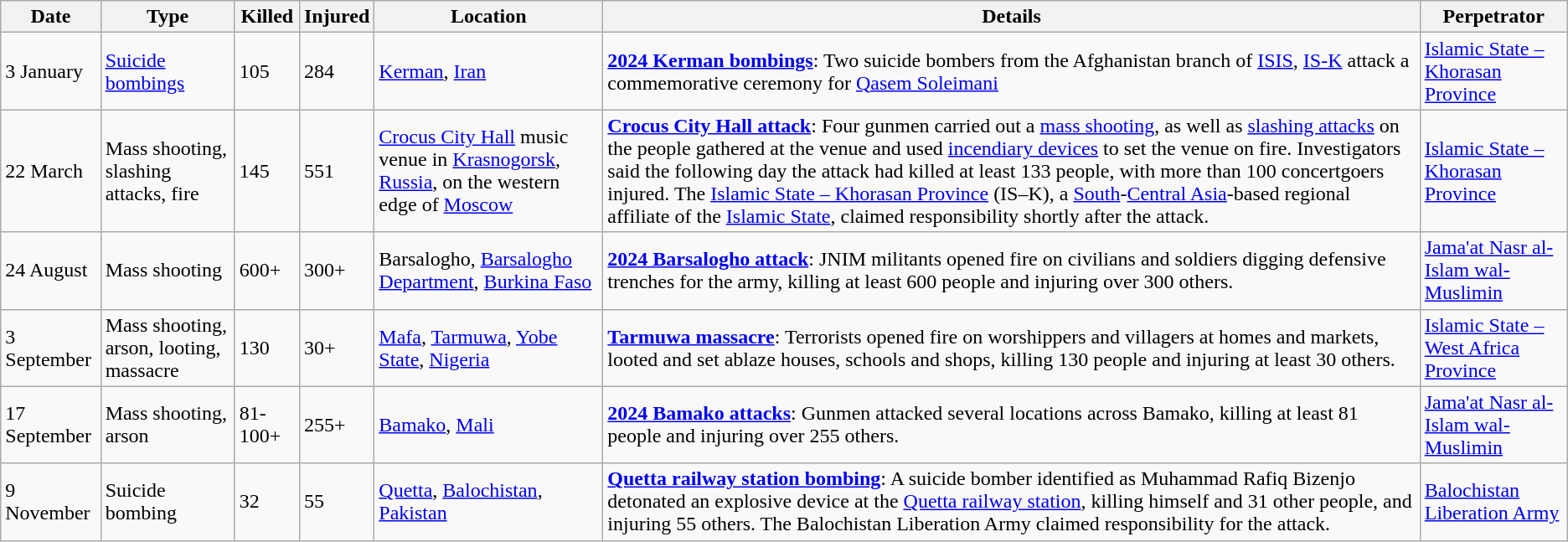<table class="wikitable">
<tr>
<th>Date</th>
<th>Type</th>
<th>Killed</th>
<th>Injured</th>
<th>Location</th>
<th>Details</th>
<th>Perpetrator</th>
</tr>
<tr>
<td>3 January</td>
<td><a href='#'>Suicide bombings</a></td>
<td>105</td>
<td>284</td>
<td><a href='#'>Kerman</a>, <a href='#'>Iran</a></td>
<td><strong><a href='#'>2024 Kerman bombings</a></strong>: Two suicide bombers from the Afghanistan branch of <a href='#'>ISIS</a>, <a href='#'>IS-K</a> attack a commemorative ceremony for <a href='#'>Qasem Soleimani</a></td>
<td><a href='#'>Islamic State – Khorasan Province</a></td>
</tr>
<tr>
<td>22 March</td>
<td>Mass shooting, slashing attacks, fire</td>
<td>145</td>
<td>551</td>
<td><a href='#'>Crocus City Hall</a> music venue in <a href='#'>Krasnogorsk</a>, <a href='#'>Russia</a>, on the western edge of <a href='#'>Moscow</a></td>
<td><strong><a href='#'>Crocus City Hall attack</a></strong>: Four gunmen carried out a <a href='#'>mass shooting</a>, as well as <a href='#'>slashing attacks</a> on the people gathered at the venue and used <a href='#'>incendiary devices</a> to set the venue on fire. Investigators said the following day the attack had killed at least 133 people, with more than 100 concertgoers injured. The <a href='#'>Islamic State – Khorasan Province</a> (IS–K), a <a href='#'>South</a>-<a href='#'>Central Asia</a>-based regional affiliate of the <a href='#'>Islamic State</a>, claimed responsibility shortly after the attack.</td>
<td><a href='#'>Islamic State – Khorasan Province</a></td>
</tr>
<tr>
<td>24 August</td>
<td>Mass shooting</td>
<td>600+</td>
<td>300+</td>
<td>Barsalogho, <a href='#'>Barsalogho Department</a>, <a href='#'>Burkina Faso</a></td>
<td><strong><a href='#'>2024 Barsalogho attack</a></strong>: JNIM militants opened fire on civilians and soldiers digging defensive trenches for the army, killing at least 600 people and injuring over 300 others.</td>
<td><a href='#'>Jama'at Nasr al-Islam wal-Muslimin</a></td>
</tr>
<tr>
<td>3 September</td>
<td>Mass shooting, arson, looting, massacre</td>
<td>130</td>
<td>30+</td>
<td><a href='#'>Mafa</a>, <a href='#'>Tarmuwa</a>, <a href='#'>Yobe State</a>, <a href='#'>Nigeria</a></td>
<td><strong><a href='#'>Tarmuwa massacre</a></strong>: Terrorists opened fire on worshippers and villagers at homes and markets, looted and set ablaze houses, schools and shops, killing 130 people and injuring at least 30 others.</td>
<td><a href='#'>Islamic State – West Africa Province</a></td>
</tr>
<tr>
<td>17 September</td>
<td>Mass shooting, arson</td>
<td>81-100+</td>
<td>255+</td>
<td><a href='#'>Bamako</a>, <a href='#'>Mali</a></td>
<td><strong><a href='#'>2024 Bamako attacks</a></strong>: Gunmen attacked several locations across Bamako, killing at least 81 people and injuring over 255 others.</td>
<td><a href='#'>Jama'at Nasr al-Islam wal-Muslimin</a></td>
</tr>
<tr>
<td>9 November</td>
<td>Suicide bombing</td>
<td>32</td>
<td>55</td>
<td><a href='#'>Quetta</a>, <a href='#'>Balochistan</a>, <a href='#'>Pakistan</a></td>
<td><strong><a href='#'>Quetta railway station bombing</a></strong>: A suicide bomber identified as Muhammad Rafiq Bizenjo detonated an explosive device at the <a href='#'>Quetta railway station</a>, killing himself and 31 other people, and injuring 55 others. The Balochistan Liberation Army claimed responsibility for the attack.</td>
<td><a href='#'>Balochistan Liberation Army</a></td>
</tr>
</table>
